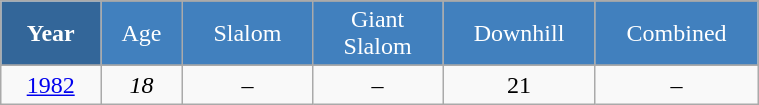<table class="wikitable" style="font-size:100%; text-align:center; border:grey solid 1px; border-collapse:collapse;" width="40%">
<tr style="background-color:#369; color:white;">
<td rowspan="2" colspan="1" width="4%"><strong>Year</strong></td>
</tr>
<tr style="background-color:#4180be; color:white;">
<td width="3%">Age</td>
<td width="5%">Slalom</td>
<td width="5%">Giant<br>Slalom</td>
<td width="5%">Downhill</td>
<td width="5%">Combined</td>
</tr>
<tr style="background-color:#8CB2D8; color:white;">
</tr>
<tr>
<td><a href='#'>1982</a></td>
<td><em>18</em></td>
<td>–</td>
<td>–</td>
<td>21</td>
<td>–</td>
</tr>
</table>
